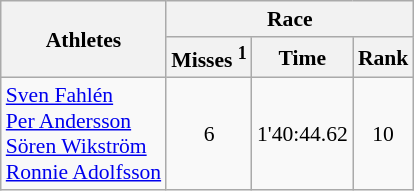<table class="wikitable" border="1" style="font-size:90%">
<tr>
<th rowspan=2>Athletes</th>
<th colspan=3>Race</th>
</tr>
<tr>
<th>Misses <sup>1</sup></th>
<th>Time</th>
<th>Rank</th>
</tr>
<tr>
<td><a href='#'>Sven Fahlén</a><br><a href='#'>Per Andersson</a><br><a href='#'>Sören Wikström</a><br><a href='#'>Ronnie Adolfsson</a></td>
<td align=center>6</td>
<td align=center>1'40:44.62</td>
<td align=center>10</td>
</tr>
</table>
